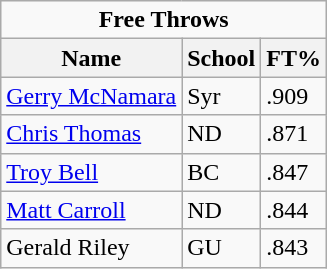<table class="wikitable">
<tr>
<td colspan=3 style="text-align:center;"><strong>Free Throws</strong></td>
</tr>
<tr>
<th>Name</th>
<th>School</th>
<th>FT%</th>
</tr>
<tr>
<td><a href='#'>Gerry McNamara</a></td>
<td>Syr</td>
<td>.909</td>
</tr>
<tr>
<td><a href='#'>Chris Thomas</a></td>
<td>ND</td>
<td>.871</td>
</tr>
<tr>
<td><a href='#'>Troy Bell</a></td>
<td>BC</td>
<td>.847</td>
</tr>
<tr>
<td><a href='#'>Matt Carroll</a></td>
<td>ND</td>
<td>.844</td>
</tr>
<tr>
<td>Gerald Riley</td>
<td>GU</td>
<td>.843</td>
</tr>
</table>
